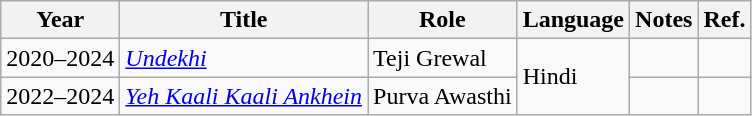<table class="wikitable">
<tr>
<th>Year</th>
<th>Title</th>
<th>Role</th>
<th>Language</th>
<th>Notes</th>
<th>Ref.</th>
</tr>
<tr>
<td>2020–2024</td>
<td><em><a href='#'>Undekhi</a></em></td>
<td>Teji Grewal</td>
<td rowspan="2">Hindi</td>
<td></td>
<td></td>
</tr>
<tr>
<td>2022–2024</td>
<td><em><a href='#'>Yeh Kaali Kaali Ankhein</a></em></td>
<td>Purva Awasthi</td>
<td></td>
<td></td>
</tr>
</table>
